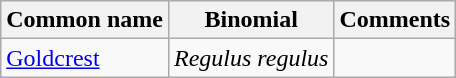<table class="wikitable">
<tr>
<th>Common name</th>
<th>Binomial</th>
<th>Comments</th>
</tr>
<tr>
<td><a href='#'>Goldcrest</a></td>
<td><em>Regulus regulus</em></td>
<td></td>
</tr>
</table>
